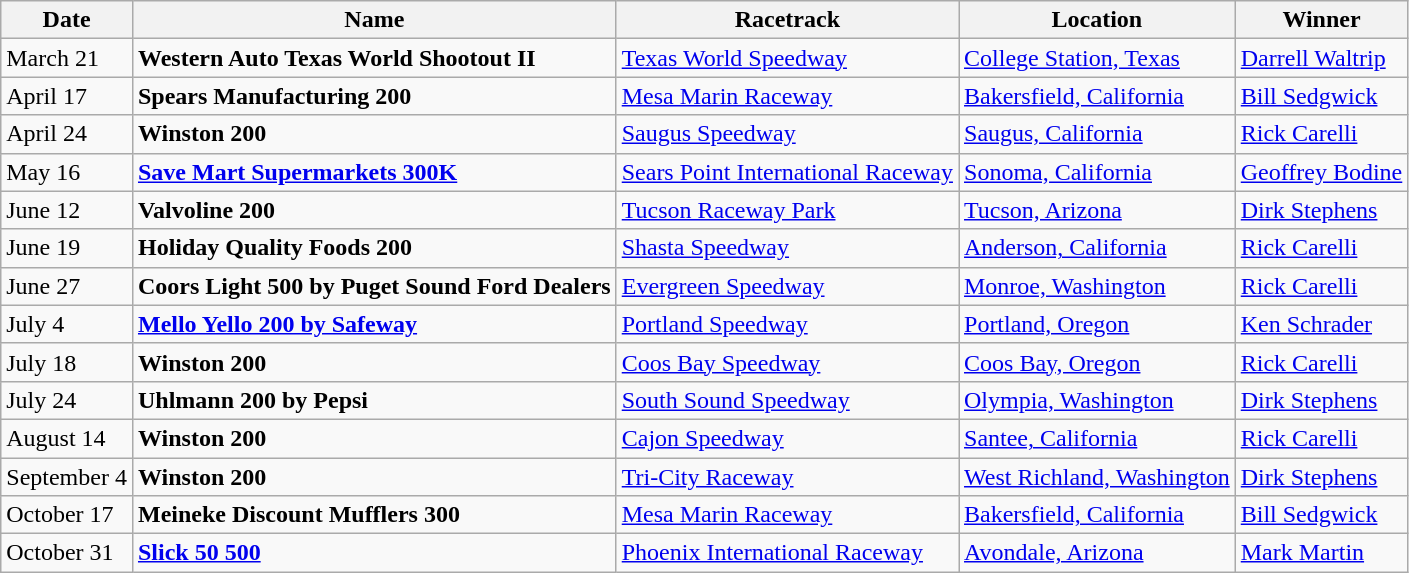<table class="wikitable">
<tr>
<th>Date</th>
<th>Name</th>
<th>Racetrack</th>
<th>Location</th>
<th>Winner</th>
</tr>
<tr>
<td>March 21</td>
<td><strong>Western Auto Texas World Shootout II</strong></td>
<td><a href='#'>Texas World Speedway</a></td>
<td><a href='#'>College Station, Texas</a></td>
<td><a href='#'>Darrell Waltrip</a></td>
</tr>
<tr>
<td>April 17</td>
<td><strong>Spears Manufacturing 200</strong></td>
<td><a href='#'>Mesa Marin Raceway</a></td>
<td><a href='#'>Bakersfield, California</a></td>
<td><a href='#'>Bill Sedgwick</a></td>
</tr>
<tr>
<td>April 24</td>
<td><strong>Winston 200</strong></td>
<td><a href='#'>Saugus Speedway</a></td>
<td><a href='#'>Saugus, California</a></td>
<td><a href='#'>Rick Carelli</a></td>
</tr>
<tr>
<td>May 16</td>
<td><a href='#'><strong>Save Mart Supermarkets 300K</strong></a></td>
<td><a href='#'>Sears Point International Raceway</a></td>
<td><a href='#'>Sonoma, California</a></td>
<td><a href='#'>Geoffrey Bodine</a></td>
</tr>
<tr>
<td>June 12</td>
<td><strong>Valvoline 200</strong></td>
<td><a href='#'>Tucson Raceway Park</a></td>
<td><a href='#'>Tucson, Arizona</a></td>
<td><a href='#'>Dirk Stephens</a></td>
</tr>
<tr>
<td>June 19</td>
<td><strong>Holiday Quality Foods 200</strong></td>
<td><a href='#'>Shasta Speedway</a></td>
<td><a href='#'>Anderson, California</a></td>
<td><a href='#'>Rick Carelli</a></td>
</tr>
<tr>
<td>June 27</td>
<td><strong>Coors Light 500 by Puget Sound Ford Dealers</strong></td>
<td><a href='#'>Evergreen Speedway</a></td>
<td><a href='#'>Monroe, Washington</a></td>
<td><a href='#'>Rick Carelli</a></td>
</tr>
<tr>
<td>July 4</td>
<td><a href='#'><strong>Mello Yello 200 by Safeway</strong></a></td>
<td><a href='#'>Portland Speedway</a></td>
<td><a href='#'>Portland, Oregon</a></td>
<td><a href='#'>Ken Schrader</a></td>
</tr>
<tr>
<td>July 18</td>
<td><strong>Winston 200</strong></td>
<td><a href='#'>Coos Bay Speedway</a></td>
<td><a href='#'>Coos Bay, Oregon</a></td>
<td><a href='#'>Rick Carelli</a></td>
</tr>
<tr>
<td>July 24</td>
<td><strong>Uhlmann 200 by Pepsi</strong></td>
<td><a href='#'>South Sound Speedway</a></td>
<td><a href='#'>Olympia, Washington</a></td>
<td><a href='#'>Dirk Stephens</a></td>
</tr>
<tr>
<td>August 14</td>
<td><strong>Winston 200</strong></td>
<td><a href='#'>Cajon Speedway</a></td>
<td><a href='#'>Santee, California</a></td>
<td><a href='#'>Rick Carelli</a></td>
</tr>
<tr>
<td>September 4</td>
<td><strong>Winston 200</strong></td>
<td><a href='#'>Tri-City Raceway</a></td>
<td><a href='#'>West Richland, Washington</a></td>
<td><a href='#'>Dirk Stephens</a></td>
</tr>
<tr>
<td>October 17</td>
<td><strong>Meineke Discount Mufflers 300</strong></td>
<td><a href='#'>Mesa Marin Raceway</a></td>
<td><a href='#'>Bakersfield, California</a></td>
<td><a href='#'>Bill Sedgwick</a></td>
</tr>
<tr>
<td>October 31</td>
<td><a href='#'><strong>Slick 50 500</strong></a></td>
<td><a href='#'>Phoenix International Raceway</a></td>
<td><a href='#'>Avondale, Arizona</a></td>
<td><a href='#'>Mark Martin</a></td>
</tr>
</table>
